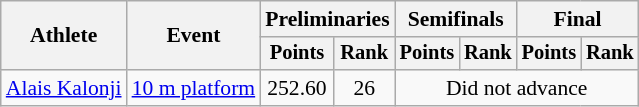<table class="wikitable" style="text-align:center; font-size:90%">
<tr>
<th rowspan=2>Athlete</th>
<th rowspan=2>Event</th>
<th colspan=2>Preliminaries</th>
<th colspan=2>Semifinals</th>
<th colspan=2>Final</th>
</tr>
<tr style="font-size:95%">
<th>Points</th>
<th>Rank</th>
<th>Points</th>
<th>Rank</th>
<th>Points</th>
<th>Rank</th>
</tr>
<tr>
<td align=left><a href='#'>Alais Kalonji</a></td>
<td align=left><a href='#'>10 m platform</a></td>
<td>252.60</td>
<td>26</td>
<td colspan=4>Did not advance</td>
</tr>
</table>
